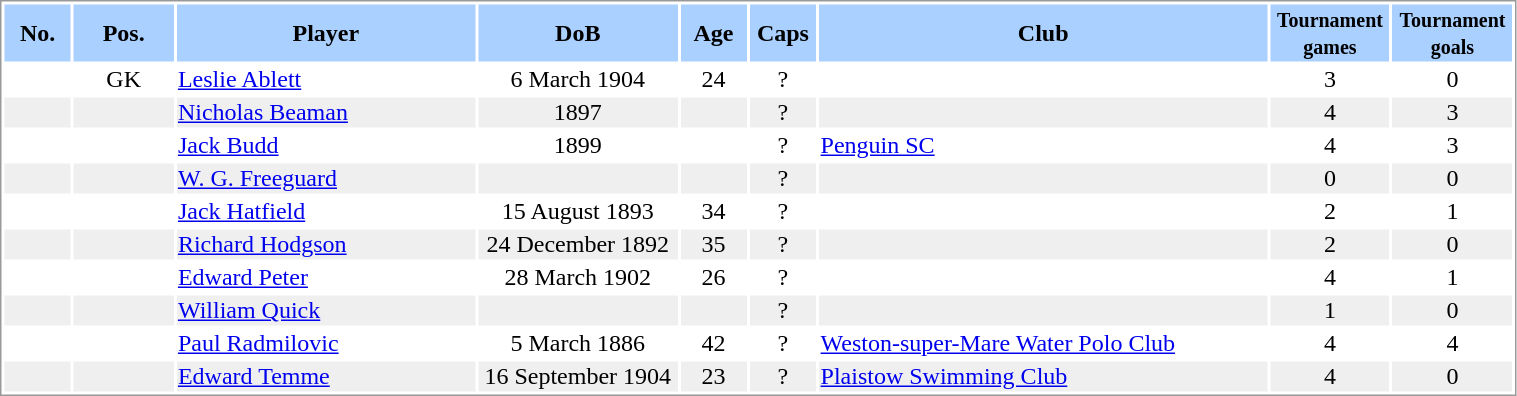<table border="0" width="80%" style="border: 1px solid #999; background-color:#FFFFFF; text-align:center">
<tr align="center" bgcolor="#AAD0FF">
<th width=4%>No.</th>
<th width=6%>Pos.</th>
<th width=18%>Player</th>
<th width=12%>DoB</th>
<th width=4%>Age</th>
<th width=4%>Caps</th>
<th width=27%>Club</th>
<th width=6%><small>Tournament<br>games</small></th>
<th width=6%><small>Tournament<br>goals</small></th>
</tr>
<tr>
<td></td>
<td>GK</td>
<td align="left"><a href='#'>Leslie Ablett</a></td>
<td>6 March 1904</td>
<td>24</td>
<td>?</td>
<td align="left"></td>
<td>3</td>
<td>0</td>
</tr>
<tr bgcolor="#EFEFEF">
<td></td>
<td></td>
<td align="left"><a href='#'>Nicholas Beaman</a></td>
<td>1897</td>
<td></td>
<td>?</td>
<td align="left"></td>
<td>4</td>
<td>3</td>
</tr>
<tr>
<td></td>
<td></td>
<td align="left"><a href='#'>Jack Budd</a></td>
<td>1899</td>
<td></td>
<td>?</td>
<td align="left"> <a href='#'>Penguin SC</a></td>
<td>4</td>
<td>3</td>
</tr>
<tr bgcolor="#EFEFEF">
<td></td>
<td></td>
<td align="left"><a href='#'>W. G. Freeguard</a></td>
<td></td>
<td></td>
<td>?</td>
<td align="left"></td>
<td>0</td>
<td>0</td>
</tr>
<tr>
<td></td>
<td></td>
<td align="left"><a href='#'>Jack Hatfield</a></td>
<td>15 August 1893</td>
<td>34</td>
<td>?</td>
<td align="left"></td>
<td>2</td>
<td>1</td>
</tr>
<tr bgcolor="#EFEFEF">
<td></td>
<td></td>
<td align="left"><a href='#'>Richard Hodgson</a></td>
<td>24 December 1892</td>
<td>35</td>
<td>?</td>
<td align="left"></td>
<td>2</td>
<td>0</td>
</tr>
<tr>
<td></td>
<td></td>
<td align="left"><a href='#'>Edward Peter</a></td>
<td>28 March 1902</td>
<td>26</td>
<td>?</td>
<td align="left"></td>
<td>4</td>
<td>1</td>
</tr>
<tr bgcolor="#EFEFEF">
<td></td>
<td></td>
<td align="left"><a href='#'>William Quick</a></td>
<td></td>
<td></td>
<td>?</td>
<td align="left"></td>
<td>1</td>
<td>0</td>
</tr>
<tr>
<td></td>
<td></td>
<td align="left"><a href='#'>Paul Radmilovic</a></td>
<td>5 March 1886</td>
<td>42</td>
<td>?</td>
<td align="left"> <a href='#'>Weston-super-Mare Water Polo Club</a></td>
<td>4</td>
<td>4</td>
</tr>
<tr bgcolor="#EFEFEF">
<td></td>
<td></td>
<td align="left"><a href='#'>Edward Temme</a></td>
<td>16 September 1904</td>
<td>23</td>
<td>?</td>
<td align="left"> <a href='#'>Plaistow Swimming Club</a></td>
<td>4</td>
<td>0</td>
</tr>
</table>
